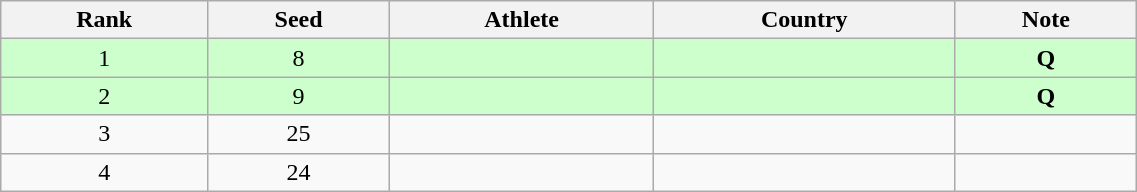<table class="wikitable sortable" style="text-align:center" width=60%>
<tr>
<th>Rank</th>
<th>Seed</th>
<th>Athlete</th>
<th>Country</th>
<th>Note</th>
</tr>
<tr bgcolor=ccffcc>
<td>1</td>
<td>8</td>
<td align=left></td>
<td align=left></td>
<td><strong>Q</strong></td>
</tr>
<tr bgcolor=ccffcc>
<td>2</td>
<td>9</td>
<td align=left></td>
<td align=left></td>
<td><strong>Q</strong></td>
</tr>
<tr>
<td>3</td>
<td>25</td>
<td align=left></td>
<td align=left></td>
<td></td>
</tr>
<tr>
<td>4</td>
<td>24</td>
<td align=left></td>
<td align=left></td>
<td></td>
</tr>
</table>
